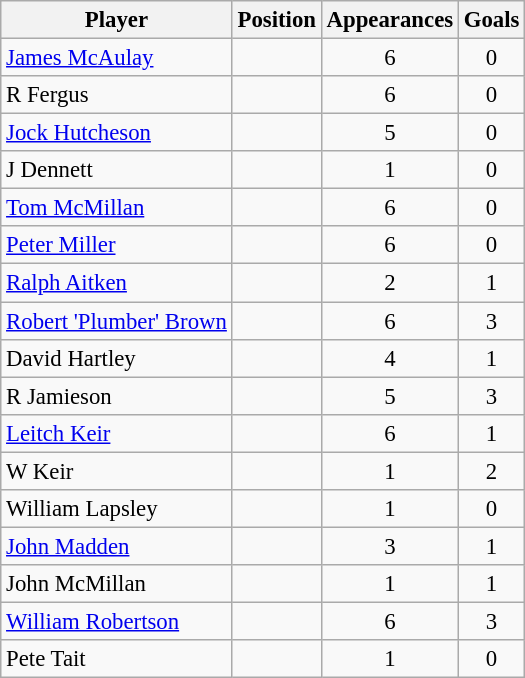<table class="wikitable sortable" style="text-align: center; font-size:95%">
<tr>
<th class="unsortable">Player</th>
<th>Position</th>
<th>Appearances</th>
<th>Goals</th>
</tr>
<tr>
<td align=left> <a href='#'>James McAulay</a></td>
<td></td>
<td>6</td>
<td>0</td>
</tr>
<tr>
<td align=left> R Fergus</td>
<td></td>
<td>6</td>
<td>0</td>
</tr>
<tr>
<td align=left> <a href='#'>Jock Hutcheson</a></td>
<td></td>
<td>5</td>
<td>0</td>
</tr>
<tr>
<td align=left> J Dennett</td>
<td></td>
<td>1</td>
<td>0</td>
</tr>
<tr>
<td align=left> <a href='#'>Tom McMillan</a></td>
<td></td>
<td>6</td>
<td>0</td>
</tr>
<tr>
<td align=left> <a href='#'>Peter Miller</a></td>
<td></td>
<td>6</td>
<td>0</td>
</tr>
<tr>
<td align=left> <a href='#'>Ralph Aitken</a></td>
<td></td>
<td>2</td>
<td>1</td>
</tr>
<tr>
<td align=left> <a href='#'>Robert 'Plumber' Brown</a></td>
<td></td>
<td>6</td>
<td>3</td>
</tr>
<tr>
<td align=left> David Hartley</td>
<td></td>
<td>4</td>
<td>1</td>
</tr>
<tr>
<td align=left> R Jamieson</td>
<td></td>
<td>5</td>
<td>3</td>
</tr>
<tr>
<td align=left> <a href='#'>Leitch Keir</a></td>
<td></td>
<td>6</td>
<td>1</td>
</tr>
<tr>
<td align=left> W Keir</td>
<td></td>
<td>1</td>
<td>2</td>
</tr>
<tr>
<td align=left> William Lapsley</td>
<td></td>
<td>1</td>
<td>0</td>
</tr>
<tr>
<td align=left> <a href='#'>John Madden</a></td>
<td></td>
<td>3</td>
<td>1</td>
</tr>
<tr>
<td align=left> John McMillan</td>
<td></td>
<td>1</td>
<td>1</td>
</tr>
<tr>
<td align=left> <a href='#'>William Robertson</a></td>
<td></td>
<td>6</td>
<td>3</td>
</tr>
<tr>
<td align=left> Pete Tait</td>
<td></td>
<td>1</td>
<td>0</td>
</tr>
</table>
